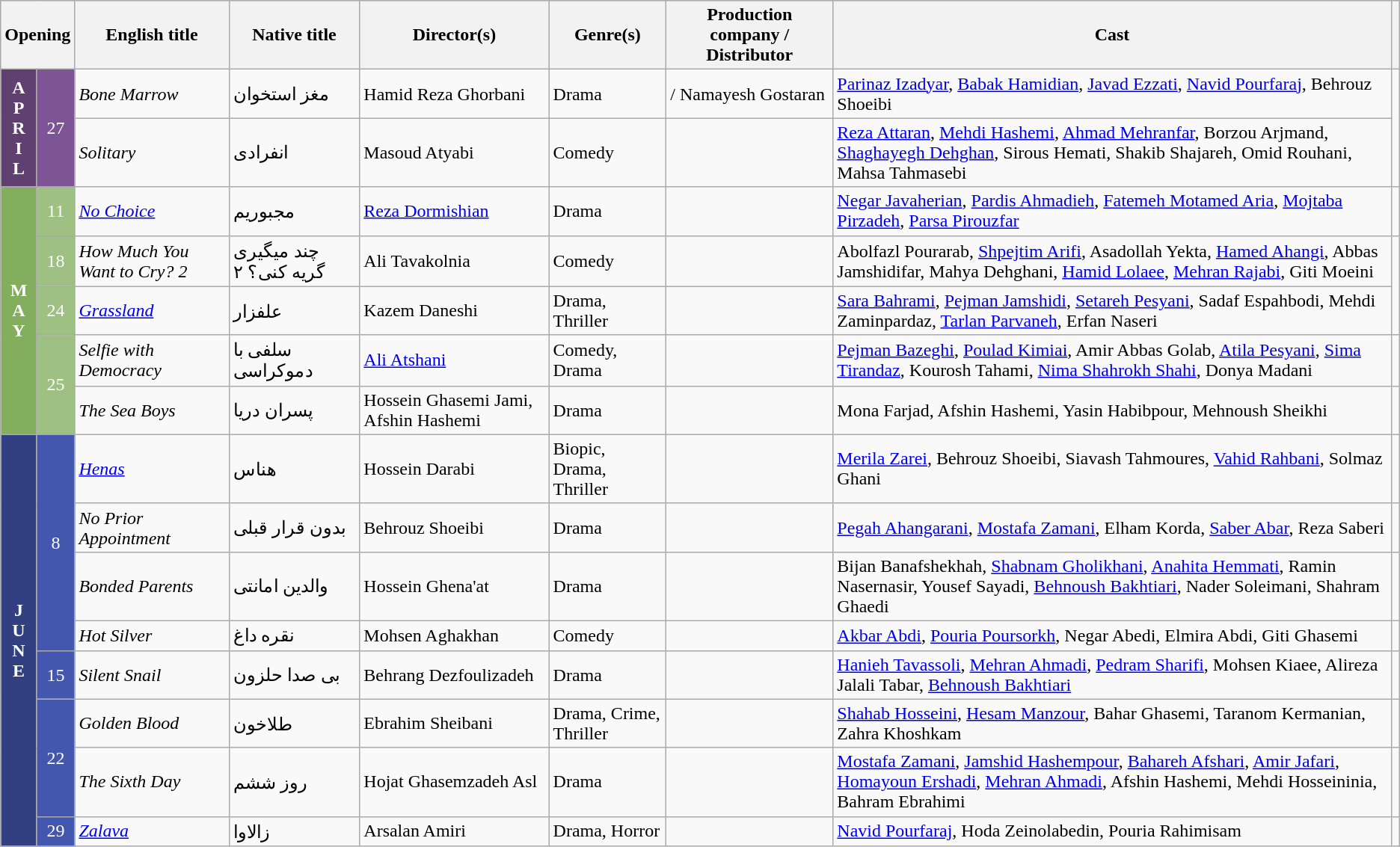<table class="wikitable sortable">
<tr style="background:#b0e0e6; text-align:center">
<th colspan="2">Opening</th>
<th>English title</th>
<th>Native title</th>
<th>Director(s)</th>
<th>Genre(s)</th>
<th>Production company / Distributor</th>
<th>Cast</th>
<th></th>
</tr>
<tr>
<th rowspan="2" style="text-align:center; background:#604071; color:white;">A<br>P<br>R<br>I<br>L</th>
<td rowspan="2" style="text-align:center; background:#7D5494; color:white;">27</td>
<td><em>Bone Marrow</em></td>
<td>مغز استخوان</td>
<td>Hamid Reza Ghorbani</td>
<td>Drama</td>
<td>/ Namayesh Gostaran</td>
<td><a href='#'>Parinaz Izadyar</a>, <a href='#'>Babak Hamidian</a>, <a href='#'>Javad Ezzati</a>, <a href='#'>Navid Pourfaraj</a>, Behrouz Shoeibi</td>
<td rowspan="2"></td>
</tr>
<tr>
<td><em>Solitary</em></td>
<td>انفرادی</td>
<td>Masoud Atyabi</td>
<td>Comedy</td>
<td></td>
<td><a href='#'>Reza Attaran</a>, <a href='#'>Mehdi Hashemi</a>, <a href='#'>Ahmad Mehranfar</a>, Borzou Arjmand, <a href='#'>Shaghayegh Dehghan</a>, Sirous Hemati, Shakib Shajareh, Omid Rouhani, Mahsa Tahmasebi</td>
</tr>
<tr>
<th rowspan="5" style="text-align:center; background:#82AE5E; color:white;">M<br>A<br>Y</th>
<td rowspan="1" style="text-align:center; background:#9EC083; color:white;">11</td>
<td><em><a href='#'>No Choice</a></em></td>
<td>مجبوریم</td>
<td><a href='#'>Reza Dormishian</a></td>
<td>Drama</td>
<td></td>
<td><a href='#'>Negar Javaherian</a>, <a href='#'>Pardis Ahmadieh</a>, <a href='#'>Fatemeh Motamed Aria</a>, <a href='#'>Mojtaba Pirzadeh</a>, <a href='#'>Parsa Pirouzfar</a></td>
<td></td>
</tr>
<tr>
<td rowspan="1" style="text-align:center; background:#9EC083; color:white;">18</td>
<td><em>How Much You Want to Cry? 2</em></td>
<td>چند میگیری گریه کنی؟ ۲</td>
<td>Ali Tavakolnia</td>
<td>Comedy</td>
<td></td>
<td>Abolfazl Pourarab, <a href='#'>Shpejtim Arifi</a>, Asadollah Yekta, <a href='#'>Hamed Ahangi</a>, Abbas Jamshidifar, Mahya Dehghani, <a href='#'>Hamid Lolaee</a>, <a href='#'>Mehran Rajabi</a>, Giti Moeini</td>
<td rowspan="2"></td>
</tr>
<tr>
<td rowspan="1" style="text-align:center; background:#9EC083; color:white;">24</td>
<td><em><a href='#'>Grassland</a></em></td>
<td>علفزار</td>
<td>Kazem Daneshi</td>
<td>Drama, Thriller</td>
<td></td>
<td><a href='#'>Sara Bahrami</a>, <a href='#'>Pejman Jamshidi</a>, <a href='#'>Setareh Pesyani</a>, Sadaf Espahbodi, Mehdi Zaminpardaz, <a href='#'>Tarlan Parvaneh</a>, Erfan Naseri</td>
</tr>
<tr>
<td rowspan="2" style="text-align:center; background:#9EC083; color:white;">25</td>
<td><em>Selfie with Democracy</em></td>
<td>سلفی با دموکراسی</td>
<td><a href='#'>Ali Atshani</a></td>
<td>Comedy, Drama</td>
<td></td>
<td><a href='#'>Pejman Bazeghi</a>, <a href='#'>Poulad Kimiai</a>, Amir Abbas Golab, <a href='#'>Atila Pesyani</a>, <a href='#'>Sima Tirandaz</a>, Kourosh Tahami, <a href='#'>Nima Shahrokh Shahi</a>, Donya Madani</td>
<td></td>
</tr>
<tr>
<td><em>The Sea Boys</em></td>
<td>پسران دریا</td>
<td>Hossein Ghasemi Jami, Afshin Hashemi</td>
<td>Drama</td>
<td></td>
<td>Mona Farjad, Afshin Hashemi, Yasin Habibpour, Mehnoush Sheikhi</td>
<td></td>
</tr>
<tr>
<th rowspan="8" style="text-align:center; background:#324081; color:white;">J<br>U<br>N<br>E</th>
<td rowspan="4" style="text-align:center; background:#4457AE; color:white;">8</td>
<td><em><a href='#'>Henas</a></em></td>
<td>هناس</td>
<td>Hossein Darabi</td>
<td>Biopic, Drama, Thriller</td>
<td></td>
<td><a href='#'>Merila Zarei</a>, Behrouz Shoeibi, Siavash Tahmoures, <a href='#'>Vahid Rahbani</a>, Solmaz Ghani</td>
<td></td>
</tr>
<tr>
<td><em>No Prior Appointment</em></td>
<td>بدون قرار قبلی</td>
<td>Behrouz Shoeibi</td>
<td>Drama</td>
<td></td>
<td><a href='#'>Pegah Ahangarani</a>, <a href='#'>Mostafa Zamani</a>, Elham Korda, <a href='#'>Saber Abar</a>, Reza Saberi</td>
<td></td>
</tr>
<tr>
<td><em>Bonded Parents</em></td>
<td>والدین امانتی</td>
<td>Hossein Ghena'at</td>
<td>Drama</td>
<td></td>
<td>Bijan Banafshekhah, <a href='#'>Shabnam Gholikhani</a>, <a href='#'>Anahita Hemmati</a>, Ramin Nasernasir, Yousef Sayadi, <a href='#'>Behnoush Bakhtiari</a>, Nader Soleimani, Shahram Ghaedi</td>
<td></td>
</tr>
<tr>
<td><em>Hot Silver</em></td>
<td>نقره داغ</td>
<td>Mohsen Aghakhan</td>
<td>Comedy</td>
<td></td>
<td><a href='#'>Akbar Abdi</a>, <a href='#'>Pouria Poursorkh</a>, Negar Abedi, Elmira Abdi, Giti Ghasemi</td>
<td></td>
</tr>
<tr>
<td rowspan="1" style="text-align:center; background:#4457AE; color:white;">15</td>
<td><em>Silent Snail</em></td>
<td>بی صدا حلزون</td>
<td>Behrang Dezfoulizadeh</td>
<td>Drama</td>
<td></td>
<td><a href='#'>Hanieh Tavassoli</a>, <a href='#'>Mehran Ahmadi</a>, <a href='#'>Pedram Sharifi</a>, Mohsen Kiaee, Alireza Jalali Tabar, <a href='#'>Behnoush Bakhtiari</a></td>
<td></td>
</tr>
<tr>
<td rowspan="2" style="text-align:center; background:#4457AE; color:white;">22</td>
<td><em>Golden Blood</em></td>
<td>طلاخون</td>
<td>Ebrahim Sheibani</td>
<td>Drama, Crime, Thriller</td>
<td></td>
<td><a href='#'>Shahab Hosseini</a>, <a href='#'>Hesam Manzour</a>, Bahar Ghasemi, Taranom Kermanian, Zahra Khoshkam</td>
<td></td>
</tr>
<tr>
<td><em>The Sixth Day</em></td>
<td>روز ششم</td>
<td>Hojat Ghasemzadeh Asl</td>
<td>Drama</td>
<td></td>
<td><a href='#'>Mostafa Zamani</a>, <a href='#'>Jamshid Hashempour</a>, <a href='#'>Bahareh Afshari</a>, <a href='#'>Amir Jafari</a>, <a href='#'>Homayoun Ershadi</a>, <a href='#'>Mehran Ahmadi</a>, Afshin Hashemi, Mehdi Hosseininia, Bahram Ebrahimi</td>
<td></td>
</tr>
<tr>
<td rowspan="1" style="text-align:center; background:#4457AE; color:white;">29</td>
<td><em><a href='#'>Zalava</a></em></td>
<td>زالاوا</td>
<td>Arsalan Amiri</td>
<td>Drama, Horror</td>
<td></td>
<td><a href='#'>Navid Pourfaraj</a>, Hoda Zeinolabedin, Pouria Rahimisam</td>
<td></td>
</tr>
</table>
